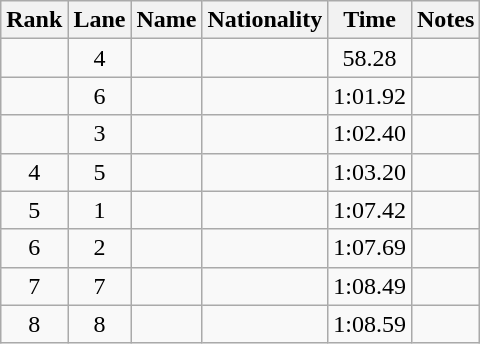<table class="wikitable sortable" style="text-align:center">
<tr>
<th>Rank</th>
<th>Lane</th>
<th>Name</th>
<th>Nationality</th>
<th>Time</th>
<th>Notes</th>
</tr>
<tr>
<td></td>
<td>4</td>
<td align=left></td>
<td align=left></td>
<td>58.28</td>
<td></td>
</tr>
<tr>
<td></td>
<td>6</td>
<td align=left></td>
<td align=left></td>
<td>1:01.92</td>
<td></td>
</tr>
<tr>
<td></td>
<td>3</td>
<td align=left></td>
<td align=left></td>
<td>1:02.40</td>
<td></td>
</tr>
<tr>
<td>4</td>
<td>5</td>
<td align=left></td>
<td align=left></td>
<td>1:03.20</td>
<td></td>
</tr>
<tr>
<td>5</td>
<td>1</td>
<td align=left></td>
<td align=left></td>
<td>1:07.42</td>
<td></td>
</tr>
<tr>
<td>6</td>
<td>2</td>
<td align=left></td>
<td align=left></td>
<td>1:07.69</td>
<td></td>
</tr>
<tr>
<td>7</td>
<td>7</td>
<td align=left></td>
<td align=left></td>
<td>1:08.49</td>
<td></td>
</tr>
<tr>
<td>8</td>
<td>8</td>
<td align=left></td>
<td align=left></td>
<td>1:08.59</td>
<td></td>
</tr>
</table>
